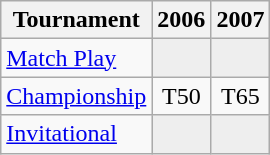<table class="wikitable" style="text-align:center;">
<tr>
<th>Tournament</th>
<th>2006</th>
<th>2007</th>
</tr>
<tr>
<td align="left"><a href='#'>Match Play</a></td>
<td style="background:#eeeeee;"></td>
<td style="background:#eeeeee;"></td>
</tr>
<tr>
<td align="left"><a href='#'>Championship</a></td>
<td>T50</td>
<td>T65</td>
</tr>
<tr>
<td align="left"><a href='#'>Invitational</a></td>
<td style="background:#eeeeee;"></td>
<td style="background:#eeeeee;"></td>
</tr>
</table>
